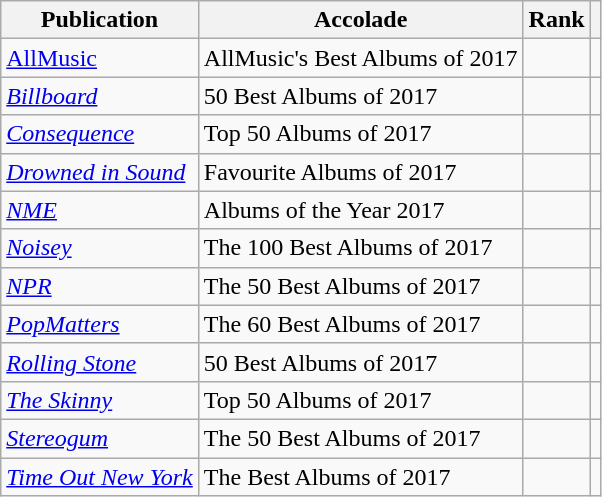<table class="sortable wikitable">
<tr>
<th>Publication</th>
<th>Accolade</th>
<th>Rank</th>
<th class="unsortable"></th>
</tr>
<tr>
<td><a href='#'>AllMusic</a></td>
<td>AllMusic's Best Albums of 2017</td>
<td></td>
<td></td>
</tr>
<tr>
<td><em><a href='#'>Billboard</a></em></td>
<td>50 Best Albums of 2017</td>
<td></td>
<td></td>
</tr>
<tr>
<td><em><a href='#'>Consequence</a></em></td>
<td>Top 50 Albums of 2017</td>
<td></td>
<td></td>
</tr>
<tr>
<td><em><a href='#'>Drowned in Sound</a></em></td>
<td>Favourite Albums of 2017</td>
<td></td>
<td></td>
</tr>
<tr>
<td><em><a href='#'>NME</a></em></td>
<td>Albums of the Year 2017</td>
<td></td>
<td></td>
</tr>
<tr>
<td><em><a href='#'>Noisey</a></em></td>
<td>The 100 Best Albums of 2017</td>
<td></td>
<td></td>
</tr>
<tr>
<td><em><a href='#'>NPR</a></em></td>
<td>The 50 Best Albums of 2017</td>
<td></td>
<td></td>
</tr>
<tr>
<td><em><a href='#'>PopMatters</a></em></td>
<td>The 60 Best Albums of 2017</td>
<td></td>
<td></td>
</tr>
<tr>
<td><em><a href='#'>Rolling Stone</a></em></td>
<td>50 Best Albums of 2017</td>
<td></td>
<td></td>
</tr>
<tr>
<td><em><a href='#'>The Skinny</a></em></td>
<td>Top 50 Albums of 2017</td>
<td></td>
<td></td>
</tr>
<tr>
<td><em><a href='#'>Stereogum</a></em></td>
<td>The 50 Best Albums of 2017</td>
<td></td>
<td></td>
</tr>
<tr>
<td><em><a href='#'>Time Out New York</a></em></td>
<td>The Best Albums of 2017</td>
<td></td>
<td></td>
</tr>
</table>
